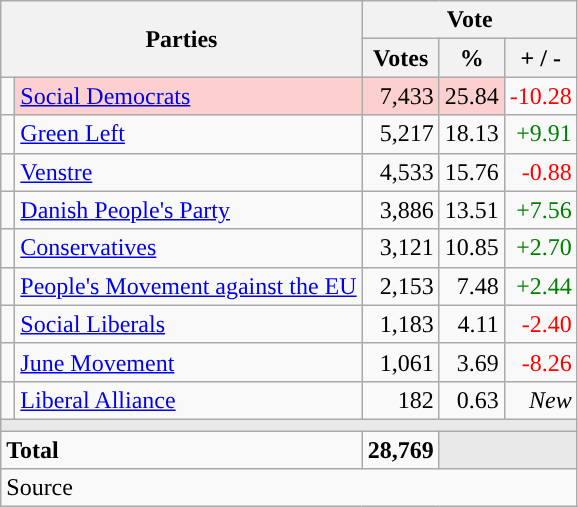<table class="wikitable" style="text-align:right;">
<tr>
<th style="text-align:centre;" rowspan="2" colspan="2" width="225">Parties</th>
<th colspan="3">Vote</th>
</tr>
<tr>
<th width="15">Votes</th>
<th width="15">%</th>
<th width="15">+ / -</th>
</tr>
<tr>
<td width="2" style="color:inherit;background:"></td>
<td bgcolor=#fbd0ce   align="left"><a href='#'>Social Democrats</a></td>
<td bgcolor=#fbd0ce>7,433</td>
<td bgcolor=#fbd0ce>25.84</td>
<td style=color:red;>-10.28</td>
</tr>
<tr>
<td width="2" style="color:inherit;background:"></td>
<td align="left"><a href='#'>Green Left</a></td>
<td>5,217</td>
<td>18.13</td>
<td style=color:green;>+9.91</td>
</tr>
<tr>
<td width="2" style="color:inherit;background:"></td>
<td align="left"><a href='#'>Venstre</a></td>
<td>4,533</td>
<td>15.76</td>
<td style=color:red;>-0.88</td>
</tr>
<tr>
<td width="2" style="color:inherit;background:"></td>
<td align="left"><a href='#'>Danish People's Party</a></td>
<td>3,886</td>
<td>13.51</td>
<td style=color:green;>+7.56</td>
</tr>
<tr>
<td width="2" style="color:inherit;background:"></td>
<td align="left"><a href='#'>Conservatives</a></td>
<td>3,121</td>
<td>10.85</td>
<td style=color:green;>+2.70</td>
</tr>
<tr>
<td width="2" style="color:inherit;background:"></td>
<td align="left"><a href='#'>People's Movement against the EU</a></td>
<td>2,153</td>
<td>7.48</td>
<td style=color:green;>+2.44</td>
</tr>
<tr>
<td width="2" style="color:inherit;background:"></td>
<td align="left"><a href='#'>Social Liberals</a></td>
<td>1,183</td>
<td>4.11</td>
<td style=color:red;>-2.40</td>
</tr>
<tr>
<td width="2" style="color:inherit;background:"></td>
<td align="left"><a href='#'>June Movement</a></td>
<td>1,061</td>
<td>3.69</td>
<td style=color:red;>-8.26</td>
</tr>
<tr>
<td width="2" style="color:inherit;background:"></td>
<td align="left"><a href='#'>Liberal Alliance</a></td>
<td>182</td>
<td>0.63</td>
<td><em>New</em></td>
</tr>
<tr>
<td colspan="7" bgcolor="#E9E9E9"></td>
</tr>
<tr>
<td align="left" colspan="2"><strong>Total</strong></td>
<td><strong>28,769</strong></td>
<td bgcolor="#E9E9E9" colspan="2"></td>
</tr>
<tr>
<td align="left" colspan="6">Source</td>
</tr>
</table>
